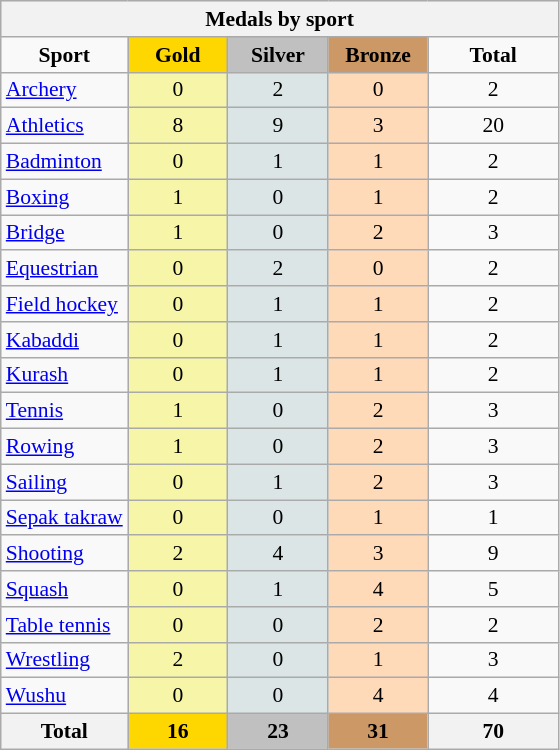<table class="wikitable" style="font-size:90%; text-align:center;">
<tr style="background:#efefef;">
<th colspan=5>Medals by sport</th>
</tr>
<tr>
<td><strong>Sport</strong></td>
<td width=60 style="background:gold;"><strong>Gold </strong></td>
<td width=60 style="background:silver;"><strong>Silver </strong></td>
<td width=60 style="background:#c96;"><strong>Bronze </strong></td>
<td width=80><strong>Total</strong></td>
</tr>
<tr>
<td align=left> <a href='#'>Archery</a></td>
<td style="background:#F7F6A8;">0</td>
<td style="background:#DCE5E5;">2</td>
<td style="background:#FFDAB9;">0</td>
<td>2</td>
</tr>
<tr>
<td align=left> <a href='#'>Athletics</a></td>
<td style="background:#F7F6A8;">8</td>
<td style="background:#DCE5E5;">9</td>
<td style="background:#FFDAB9;">3</td>
<td>20</td>
</tr>
<tr>
<td align=left> <a href='#'>Badminton</a></td>
<td style="background:#F7F6A8;">0</td>
<td style="background:#DCE5E5;">1</td>
<td style="background:#FFDAB9;">1</td>
<td>2</td>
</tr>
<tr>
<td align=left> <a href='#'>Boxing</a></td>
<td style="background:#F7F6A8;">1</td>
<td style="background:#DCE5E5;">0</td>
<td style="background:#FFDAB9;">1</td>
<td>2</td>
</tr>
<tr>
<td align=left> <a href='#'>Bridge</a></td>
<td style="background:#F7F6A8;">1</td>
<td style="background:#DCE5E5;">0</td>
<td style="background:#FFDAB9;">2</td>
<td>3</td>
</tr>
<tr>
<td align=left> <a href='#'>Equestrian</a></td>
<td style="background:#F7F6A8;">0</td>
<td style="background:#DCE5E5;">2</td>
<td style="background:#FFDAB9;">0</td>
<td>2</td>
</tr>
<tr>
<td align=left> <a href='#'>Field hockey</a></td>
<td style="background:#F7F6A8;">0</td>
<td style="background:#DCE5E5;">1</td>
<td style="background:#FFDAB9;">1</td>
<td>2</td>
</tr>
<tr>
<td align=left> <a href='#'>Kabaddi</a></td>
<td style="background:#F7F6A8;">0</td>
<td style="background:#DCE5E5;">1</td>
<td style="background:#FFDAB9;">1</td>
<td>2</td>
</tr>
<tr>
<td align=left> <a href='#'>Kurash</a></td>
<td style="background:#F7F6A8;">0</td>
<td style="background:#DCE5E5;">1</td>
<td style="background:#FFDAB9;">1</td>
<td>2</td>
</tr>
<tr>
<td align=left> <a href='#'>Tennis</a></td>
<td style="background:#F7F6A8;">1</td>
<td style="background:#DCE5E5;">0</td>
<td style="background:#FFDAB9;">2</td>
<td>3</td>
</tr>
<tr>
<td align=left> <a href='#'>Rowing</a></td>
<td style="background:#F7F6A8;">1</td>
<td style="background:#DCE5E5;">0</td>
<td style="background:#FFDAB9;">2</td>
<td>3</td>
</tr>
<tr>
<td align=left> <a href='#'>Sailing</a></td>
<td style="background:#F7F6A8;">0</td>
<td style="background:#DCE5E5;">1</td>
<td style="background:#FFDAB9;">2</td>
<td>3</td>
</tr>
<tr>
<td align=left> <a href='#'>Sepak takraw</a></td>
<td style="background:#F7F6A8;">0</td>
<td style="background:#DCE5E5;">0</td>
<td style="background:#FFDAB9;">1</td>
<td>1</td>
</tr>
<tr>
<td align=left> <a href='#'>Shooting</a></td>
<td style="background:#F7F6A8;">2</td>
<td style="background:#DCE5E5;">4</td>
<td style="background:#FFDAB9;">3</td>
<td>9</td>
</tr>
<tr>
<td align=left> <a href='#'>Squash</a></td>
<td style="background:#F7F6A8;">0</td>
<td style="background:#DCE5E5;">1</td>
<td style="background:#FFDAB9;">4</td>
<td>5</td>
</tr>
<tr>
<td align=left> <a href='#'>Table tennis</a></td>
<td style="background:#F7F6A8;">0</td>
<td style="background:#DCE5E5;">0</td>
<td style="background:#FFDAB9;">2</td>
<td>2</td>
</tr>
<tr>
<td align=left> <a href='#'>Wrestling</a></td>
<td style="background:#F7F6A8;">2</td>
<td style="background:#DCE5E5;">0</td>
<td style="background:#FFDAB9;">1</td>
<td>3</td>
</tr>
<tr>
<td align=left> <a href='#'>Wushu</a></td>
<td style="background:#F7F6A8;">0</td>
<td style="background:#DCE5E5;">0</td>
<td style="background:#FFDAB9;">4</td>
<td>4</td>
</tr>
<tr>
<th>Total</th>
<th style="background:gold;">16</th>
<th style="background:silver;">23</th>
<th style="background:#c96;">31</th>
<th>70</th>
</tr>
</table>
